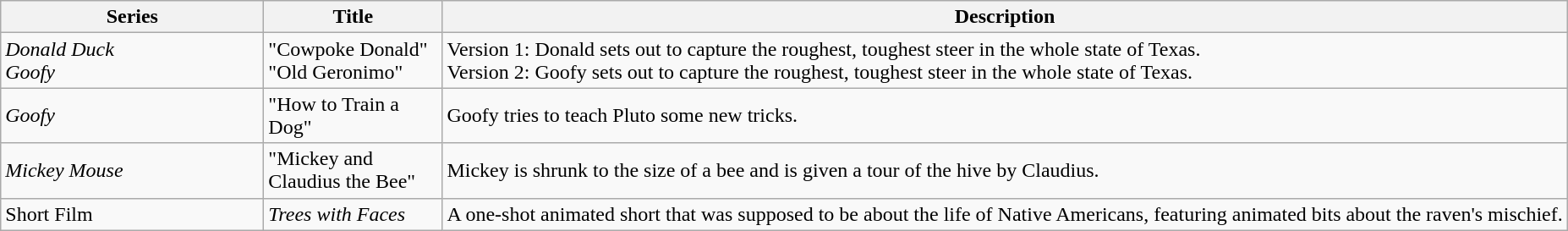<table class="wikitable">
<tr>
<th style="width:150pt;">Series</th>
<th style="width:100pt;">Title</th>
<th>Description</th>
</tr>
<tr>
<td><em>Donald Duck</em> <br> <em>Goofy</em></td>
<td>"Cowpoke Donald" <br> "Old Geronimo"</td>
<td>Version 1: Donald sets out to capture the roughest, toughest steer in the whole state of Texas. <br> Version 2: Goofy sets out to capture the roughest, toughest steer in the whole state of Texas.</td>
</tr>
<tr>
<td><em>Goofy</em></td>
<td>"How to Train a Dog"</td>
<td>Goofy tries to teach Pluto some new tricks.</td>
</tr>
<tr>
<td><em>Mickey Mouse</em></td>
<td>"Mickey and Claudius the Bee"</td>
<td>Mickey is shrunk to the size of a bee and is given a tour of the hive by Claudius.</td>
</tr>
<tr>
<td>Short Film</td>
<td><em>Trees with Faces</em></td>
<td>A one-shot animated short that was supposed to be about the life of Native Americans, featuring animated bits about the raven's mischief.</td>
</tr>
</table>
